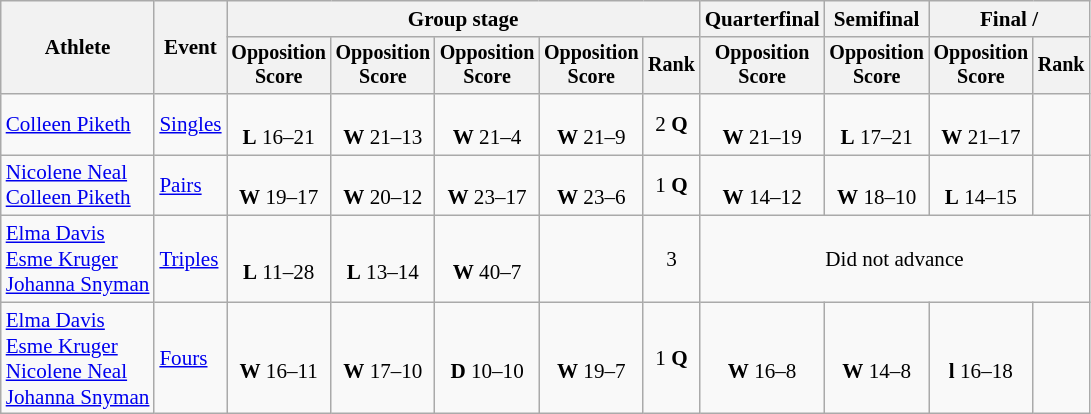<table class="wikitable" style="font-size:88%">
<tr>
<th rowspan=2>Athlete</th>
<th rowspan=2>Event</th>
<th colspan=5>Group stage</th>
<th>Quarterfinal</th>
<th>Semifinal</th>
<th colspan=2>Final / </th>
</tr>
<tr style="font-size:95%">
<th>Opposition<br>Score</th>
<th>Opposition<br>Score</th>
<th>Opposition<br>Score</th>
<th>Opposition<br>Score</th>
<th>Rank</th>
<th>Opposition<br>Score</th>
<th>Opposition<br>Score</th>
<th>Opposition<br>Score</th>
<th>Rank</th>
</tr>
<tr align=center>
<td align=left><a href='#'>Colleen Piketh</a></td>
<td align=left><a href='#'>Singles</a></td>
<td><br> <strong>L</strong> 16–21</td>
<td><br> <strong>W</strong> 21–13</td>
<td><br> <strong>W</strong> 21–4</td>
<td><br> <strong>W</strong> 21–9</td>
<td>2 <strong>Q</strong></td>
<td><br> <strong>W</strong> 21–19</td>
<td><br> <strong>L</strong> 17–21</td>
<td><br> <strong>W</strong> 21–17</td>
<td></td>
</tr>
<tr align=center>
<td align=left><a href='#'>Nicolene Neal</a><br><a href='#'>Colleen Piketh</a></td>
<td align=left><a href='#'>Pairs</a></td>
<td><br> <strong>W</strong> 19–17</td>
<td><br> <strong>W</strong> 20–12</td>
<td><br> <strong>W</strong> 23–17</td>
<td><br> <strong>W</strong> 23–6</td>
<td>1 <strong>Q</strong></td>
<td><br> <strong>W</strong> 14–12</td>
<td><br> <strong>W</strong> 18–10</td>
<td><br> <strong>L</strong> 14–15</td>
<td></td>
</tr>
<tr align=center>
<td align=left><a href='#'>Elma Davis</a><br><a href='#'>Esme Kruger</a><br><a href='#'>Johanna Snyman</a></td>
<td align=left><a href='#'>Triples</a></td>
<td><br> <strong>L</strong> 11–28</td>
<td><br> <strong>L</strong> 13–14</td>
<td><br> <strong>W</strong> 40–7</td>
<td></td>
<td>3</td>
<td Colspan=4>Did not advance</td>
</tr>
<tr align=center>
<td align=left><a href='#'>Elma Davis</a><br><a href='#'>Esme Kruger</a><br><a href='#'>Nicolene Neal</a><br><a href='#'>Johanna Snyman</a></td>
<td align=left><a href='#'>Fours</a></td>
<td><br> <strong>W</strong> 16–11</td>
<td><br> <strong>W</strong> 17–10</td>
<td><br> <strong>D</strong> 10–10</td>
<td><br> <strong>W</strong> 19–7</td>
<td>1 <strong>Q</strong></td>
<td><br> <strong>W</strong> 16–8</td>
<td><br> <strong>W</strong> 14–8</td>
<td><br> <strong>l</strong> 16–18</td>
<td></td>
</tr>
</table>
